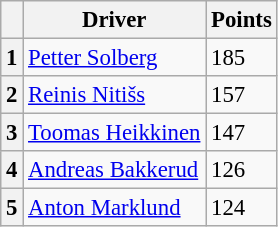<table class="wikitable" style="font-size: 95%;">
<tr>
<th></th>
<th>Driver</th>
<th>Points</th>
</tr>
<tr>
<th>1</th>
<td> <a href='#'>Petter Solberg</a></td>
<td>185</td>
</tr>
<tr>
<th>2</th>
<td> <a href='#'>Reinis Nitišs</a></td>
<td>157</td>
</tr>
<tr>
<th>3</th>
<td> <a href='#'>Toomas Heikkinen</a></td>
<td>147</td>
</tr>
<tr>
<th>4</th>
<td> <a href='#'>Andreas Bakkerud</a></td>
<td>126</td>
</tr>
<tr>
<th>5</th>
<td> <a href='#'>Anton Marklund</a></td>
<td>124</td>
</tr>
</table>
